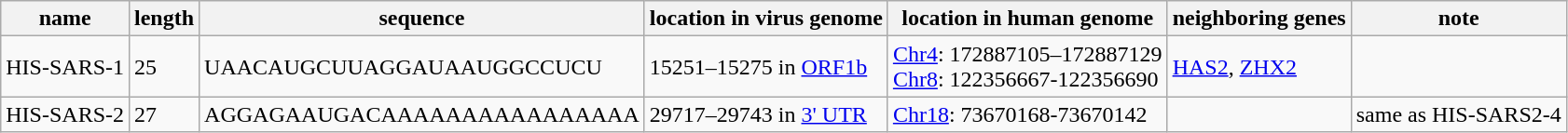<table class="wikitable sortable">
<tr>
<th>name</th>
<th>length</th>
<th>sequence</th>
<th>location in virus genome</th>
<th>location in human genome</th>
<th>neighboring genes</th>
<th>note</th>
</tr>
<tr>
<td>HIS-SARS-1</td>
<td>25</td>
<td>UAACAUGCUUAGGAUAAUGGCCUCU</td>
<td>15251–15275 in <a href='#'>ORF1b</a></td>
<td><a href='#'>Chr4</a>: 172887105–172887129<br><a href='#'>Chr8</a>: 122356667-122356690</td>
<td><a href='#'>HAS2</a>, <a href='#'>ZHX2</a></td>
<td></td>
</tr>
<tr>
<td>HIS-SARS-2</td>
<td>27</td>
<td>AGGAGAAUGACAAAAAAAAAAAAAAAA</td>
<td>29717–29743 in <a href='#'>3' UTR</a></td>
<td><a href='#'>Chr18</a>: 73670168-73670142</td>
<td></td>
<td>same as HIS-SARS2-4</td>
</tr>
</table>
